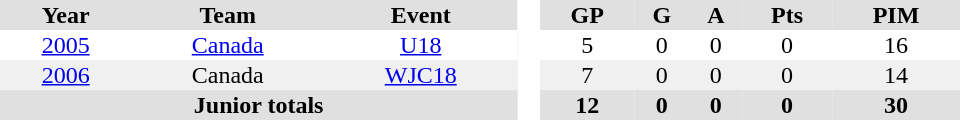<table border="0" cellpadding="1" cellspacing="0" style="text-align:center; width:40em">
<tr ALIGN="center" bgcolor="#e0e0e0">
<th>Year</th>
<th>Team</th>
<th>Event</th>
<th rowspan="99" bgcolor="#ffffff"> </th>
<th>GP</th>
<th>G</th>
<th>A</th>
<th>Pts</th>
<th>PIM</th>
</tr>
<tr>
<td><a href='#'>2005</a></td>
<td><a href='#'>Canada</a></td>
<td><a href='#'>U18</a></td>
<td>5</td>
<td>0</td>
<td>0</td>
<td>0</td>
<td>16</td>
</tr>
<tr bgcolor="#f0f0f0">
<td><a href='#'>2006</a></td>
<td>Canada</td>
<td><a href='#'>WJC18</a></td>
<td>7</td>
<td>0</td>
<td>0</td>
<td>0</td>
<td>14</td>
</tr>
<tr bgcolor="#e0e0e0">
<th colspan="3">Junior totals</th>
<th>12</th>
<th>0</th>
<th>0</th>
<th>0</th>
<th>30</th>
</tr>
</table>
